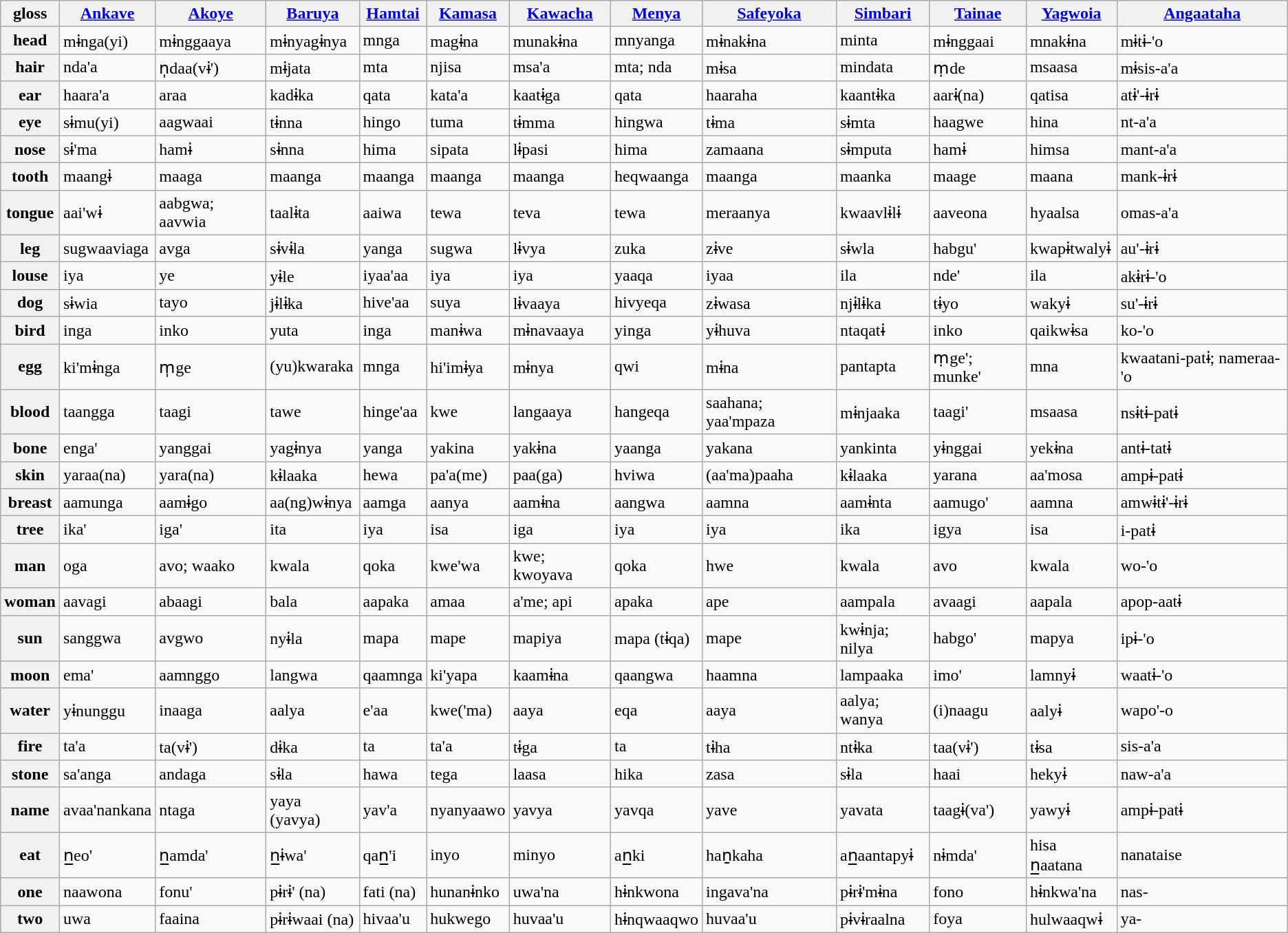<table class="wikitable sortable">
<tr>
<th>gloss</th>
<th><a href='#'>Ankave</a></th>
<th><a href='#'>Akoye</a></th>
<th><a href='#'>Baruya</a></th>
<th><a href='#'>Hamtai</a></th>
<th><a href='#'>Kamasa</a></th>
<th><a href='#'>Kawacha</a></th>
<th><a href='#'>Menya</a></th>
<th><a href='#'>Safeyoka</a></th>
<th><a href='#'>Simbari</a></th>
<th><a href='#'>Tainae</a></th>
<th><a href='#'>Yagwoia</a></th>
<th><a href='#'>Angaataha</a></th>
</tr>
<tr>
<th>head</th>
<td>mɨnga(yi)</td>
<td>mɨnggaaya</td>
<td>mɨnyagɨnya</td>
<td>mnga</td>
<td>magɨna</td>
<td>munakɨna</td>
<td>mnyanga</td>
<td>mɨnakɨna</td>
<td>minta</td>
<td>mɨnggaai</td>
<td>mnakɨna</td>
<td>mɨtɨ-'o</td>
</tr>
<tr>
<th>hair</th>
<td>nda'a</td>
<td>n̩daa(vɨ')</td>
<td>mɨjata</td>
<td>mta</td>
<td>njisa</td>
<td>msa'a</td>
<td>mta; nda</td>
<td>mɨsa</td>
<td>mindata</td>
<td>ṃde</td>
<td>msaasa</td>
<td>mɨsis-a'a</td>
</tr>
<tr>
<th>ear</th>
<td>haara'a</td>
<td>araa</td>
<td>kadɨka</td>
<td>qata</td>
<td>kata'a</td>
<td>kaatɨga</td>
<td>qata</td>
<td>haaraha</td>
<td>kaantɨka</td>
<td>aarɨ(na)</td>
<td>qatisa</td>
<td>atɨ'-ɨrɨ</td>
</tr>
<tr>
<th>eye</th>
<td>sɨmu(yi)</td>
<td>aagwaai</td>
<td>tɨnna</td>
<td>hingo</td>
<td>tuma</td>
<td>tɨmma</td>
<td>hingwa</td>
<td>tɨma</td>
<td>sɨmta</td>
<td>haagwe</td>
<td>hina</td>
<td>nt-a'a</td>
</tr>
<tr>
<th>nose</th>
<td>sɨ'ma</td>
<td>hamɨ</td>
<td>sɨnna</td>
<td>hima</td>
<td>sipata</td>
<td>lɨpasi</td>
<td>hima</td>
<td>zamaana</td>
<td>sɨmputa</td>
<td>hamɨ</td>
<td>himsa</td>
<td>mant-a'a</td>
</tr>
<tr>
<th>tooth</th>
<td>maangɨ</td>
<td>maaga</td>
<td>maanga</td>
<td>maanga</td>
<td>maanga</td>
<td>maanga</td>
<td>heqwaanga</td>
<td>maanga</td>
<td>maanka</td>
<td>maage</td>
<td>maana</td>
<td>mank-ɨrɨ</td>
</tr>
<tr>
<th>tongue</th>
<td>aai'wɨ</td>
<td>aabgwa; aavwia</td>
<td>taalɨta</td>
<td>aaiwa</td>
<td>tewa</td>
<td>teva</td>
<td>tewa</td>
<td>meraanya</td>
<td>kwaavlɨlɨ</td>
<td>aaveona</td>
<td>hyaalsa</td>
<td>omas-a'a</td>
</tr>
<tr>
<th>leg</th>
<td>sugwaaviaga</td>
<td>avga</td>
<td>sɨvɨla</td>
<td>yanga</td>
<td>sugwa</td>
<td>lɨvya</td>
<td>zuka</td>
<td>zɨve</td>
<td>sɨwla</td>
<td>habgu'</td>
<td>kwapɨtwalyɨ</td>
<td>au'-ɨrɨ</td>
</tr>
<tr>
<th>louse</th>
<td>iya</td>
<td>ye</td>
<td>yɨle</td>
<td>iyaa'aa</td>
<td>iya</td>
<td>iya</td>
<td>yaaqa</td>
<td>iyaa</td>
<td>ila</td>
<td>nde'</td>
<td>ila</td>
<td>akɨrɨ-'o</td>
</tr>
<tr>
<th>dog</th>
<td>sɨwia</td>
<td>tayo</td>
<td>jɨlɨka</td>
<td>hive'aa</td>
<td>suya</td>
<td>lɨvaaya</td>
<td>hivyeqa</td>
<td>zɨwasa</td>
<td>njɨlɨka</td>
<td>tɨyo</td>
<td>wakyɨ</td>
<td>su'-ɨrɨ</td>
</tr>
<tr>
<th>bird</th>
<td>inga</td>
<td>inko</td>
<td>yuta</td>
<td>inga</td>
<td>manɨwa</td>
<td>mɨnavaaya</td>
<td>yinga</td>
<td>yɨhuva</td>
<td>ntaqatɨ</td>
<td>inko</td>
<td>qaikwɨsa</td>
<td>ko-'o</td>
</tr>
<tr>
<th>egg</th>
<td>ki'mɨnga</td>
<td>m̩ge</td>
<td>(yu)kwaraka</td>
<td>mnga</td>
<td>hi'imɨya</td>
<td>mɨnya</td>
<td>qwi</td>
<td>mɨna</td>
<td>pantapta</td>
<td>ṃge'; munke'</td>
<td>mna</td>
<td>kwaatani-patɨ; nameraa-'o</td>
</tr>
<tr>
<th>blood</th>
<td>taangga</td>
<td>taagi</td>
<td>tawe</td>
<td>hinge'aa</td>
<td>kwe</td>
<td>langaaya</td>
<td>hangeqa</td>
<td>saahana; yaa'mpaza</td>
<td>mɨnjaaka</td>
<td>taagi'</td>
<td>msaasa</td>
<td>nsɨtɨ-patɨ</td>
</tr>
<tr>
<th>bone</th>
<td>enga'</td>
<td>yanggai</td>
<td>yagɨnya</td>
<td>yanga</td>
<td>yakina</td>
<td>yakɨna</td>
<td>yaanga</td>
<td>yakana</td>
<td>yankinta</td>
<td>yɨnggai</td>
<td>yekɨna</td>
<td>antɨ-tatɨ</td>
</tr>
<tr>
<th>skin</th>
<td>yaraa(na)</td>
<td>yara(na)</td>
<td>kɨlaaka</td>
<td>hewa</td>
<td>pa'a(me)</td>
<td>paa(ga)</td>
<td>hviwa</td>
<td>(aa'ma)paaha</td>
<td>kɨlaaka</td>
<td>yarana</td>
<td>aa'mosa</td>
<td>ampɨ-patɨ</td>
</tr>
<tr>
<th>breast</th>
<td>aamunga</td>
<td>aamɨgo</td>
<td>aa(ng)wɨnya</td>
<td>aamga</td>
<td>aanya</td>
<td>aamɨna</td>
<td>aangwa</td>
<td>aamna</td>
<td>aamɨnta</td>
<td>aamugo'</td>
<td>aamna</td>
<td>amwɨtɨ'-ɨrɨ</td>
</tr>
<tr>
<th>tree</th>
<td>ika'</td>
<td>iga'</td>
<td>ita</td>
<td>iya</td>
<td>isa</td>
<td>iga</td>
<td>iya</td>
<td>iya</td>
<td>ika</td>
<td>igya</td>
<td>isa</td>
<td>i-patɨ</td>
</tr>
<tr>
<th>man</th>
<td>oga</td>
<td>avo; waako</td>
<td>kwala</td>
<td>qoka</td>
<td>kwe'wa</td>
<td>kwe; kwoyava</td>
<td>qoka</td>
<td>hwe</td>
<td>kwala</td>
<td>avo</td>
<td>kwala</td>
<td>wo-'o</td>
</tr>
<tr>
<th>woman</th>
<td>aavagi</td>
<td>abaagi</td>
<td>bala</td>
<td>aapaka</td>
<td>amaa</td>
<td>a'me; api</td>
<td>apaka</td>
<td>ape</td>
<td>aampala</td>
<td>avaagi</td>
<td>aapala</td>
<td>apop-aatɨ</td>
</tr>
<tr>
<th>sun</th>
<td>sanggwa</td>
<td>avgwo</td>
<td>nyɨla</td>
<td>mapa</td>
<td>mape</td>
<td>mapiya</td>
<td>mapa (tɨqa)</td>
<td>mape</td>
<td>kwɨnja; nilya</td>
<td>habgo'</td>
<td>mapya</td>
<td>ipɨ-'o</td>
</tr>
<tr>
<th>moon</th>
<td>ema'</td>
<td>aamnggo</td>
<td>langwa</td>
<td>qaamnga</td>
<td>ki'yapa</td>
<td>kaamɨna</td>
<td>qaangwa</td>
<td>haamna</td>
<td>lampaaka</td>
<td>imo'</td>
<td>lamnyɨ</td>
<td>waatɨ-'o</td>
</tr>
<tr>
<th>water</th>
<td>yɨnunggu</td>
<td>inaaga</td>
<td>aalya</td>
<td>e'aa</td>
<td>kwe('ma)</td>
<td>aaya</td>
<td>eqa</td>
<td>aaya</td>
<td>aalya; wanya</td>
<td>(i)naagu</td>
<td>aalyɨ</td>
<td>wapo'-o</td>
</tr>
<tr>
<th>fire</th>
<td>ta'a</td>
<td>ta(vɨ')</td>
<td>dɨka</td>
<td>ta</td>
<td>ta'a</td>
<td>tɨga</td>
<td>ta</td>
<td>tɨha</td>
<td>ntɨka</td>
<td>taa(vɨ')</td>
<td>tɨsa</td>
<td>sis-a'a</td>
</tr>
<tr>
<th>stone</th>
<td>sa'anga</td>
<td>andaga</td>
<td>sɨla</td>
<td>hawa</td>
<td>tega</td>
<td>laasa</td>
<td>hika</td>
<td>zasa</td>
<td>sɨla</td>
<td>haai</td>
<td>hekyɨ</td>
<td>naw-a'a</td>
</tr>
<tr>
<th>name</th>
<td>avaa'nankana</td>
<td>ntaga</td>
<td>yaya (yavya)</td>
<td>yav'a</td>
<td>nyanyaawo</td>
<td>yavya</td>
<td>yavqa</td>
<td>yave</td>
<td>yavata</td>
<td>taagɨ(va')</td>
<td>yawyɨ</td>
<td>ampɨ-patɨ</td>
</tr>
<tr>
<th>eat</th>
<td>n̲eo'</td>
<td>n̲amda'</td>
<td>n̲ɨwa'</td>
<td>qan̲'i</td>
<td>inyo</td>
<td>minyo</td>
<td>an̲ki</td>
<td>haṉkaha</td>
<td>an̲aantapyɨ</td>
<td>nɨmda'</td>
<td>hisa n̲aatana</td>
<td>nanataise</td>
</tr>
<tr>
<th>one</th>
<td>naawona</td>
<td>fonu'</td>
<td>pɨrɨ' (na)</td>
<td>fati (na)</td>
<td>hunanɨnko</td>
<td>uwa'na</td>
<td>hɨnkwona</td>
<td>ingava'na</td>
<td>pɨrɨ'mɨna</td>
<td>fono</td>
<td>hɨnkwa'na</td>
<td>nas-</td>
</tr>
<tr>
<th>two</th>
<td>uwa</td>
<td>faaina</td>
<td>pɨrɨwaai (na)</td>
<td>hivaa'u</td>
<td>hukwego</td>
<td>huvaa'u</td>
<td>hɨnqwaaqwo</td>
<td>huvaa'u</td>
<td>pɨvɨraalna</td>
<td>foya</td>
<td>hulwaaqwɨ</td>
<td>ya-</td>
</tr>
</table>
